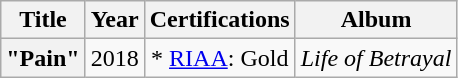<table class="wikitable plainrowheaders" style="text-align:center">
<tr>
<th>Title</th>
<th>Year</th>
<th>Certifications</th>
<th>Album</th>
</tr>
<tr>
<th scope="row">"Pain"</th>
<td>2018</td>
<td>* <a href='#'>RIAA</a>: Gold</td>
<td><em>Life of Betrayal</em></td>
</tr>
</table>
